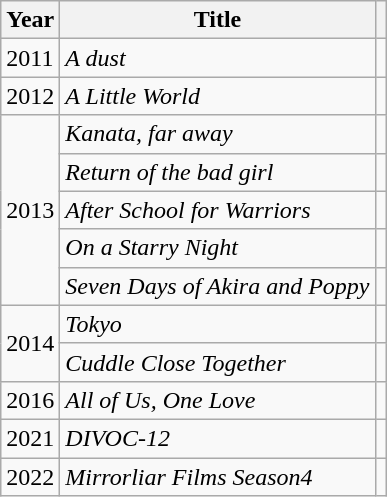<table class="wikitable sortable">
<tr>
<th>Year</th>
<th>Title</th>
<th class="unsortable"></th>
</tr>
<tr>
<td>2011</td>
<td><em>A dust</em></td>
<td></td>
</tr>
<tr>
<td>2012</td>
<td><em>A Little World</em></td>
<td></td>
</tr>
<tr>
<td rowspan=5>2013</td>
<td><em>Kanata, far away</em></td>
<td></td>
</tr>
<tr>
<td><em>Return of the bad girl</em></td>
<td></td>
</tr>
<tr>
<td><em>After School for Warriors</em></td>
<td></td>
</tr>
<tr>
<td><em>On a Starry Night</em></td>
<td></td>
</tr>
<tr>
<td><em>Seven Days of Akira and Poppy</em></td>
<td></td>
</tr>
<tr>
<td rowspan=2>2014</td>
<td><em>Tokyo</em></td>
<td></td>
</tr>
<tr>
<td><em>Cuddle Close Together</em></td>
<td></td>
</tr>
<tr>
<td>2016</td>
<td><em>All of Us, One Love</em></td>
<td></td>
</tr>
<tr>
<td>2021</td>
<td><em>DIVOC-12</em></td>
<td></td>
</tr>
<tr>
<td>2022</td>
<td><em>Mirrorliar Films Season4</em></td>
<td></td>
</tr>
</table>
